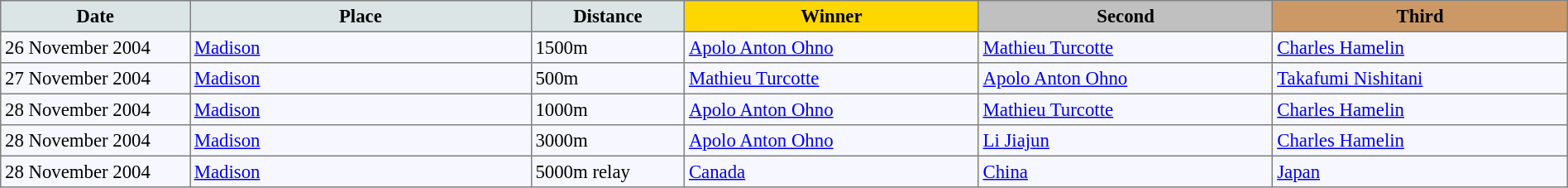<table bgcolor="#f7f8ff" cellpadding="3" cellspacing="0" border="1" style="font-size: 95%; border: gray solid 1px; border-collapse: collapse;">
<tr bgcolor="#CCCCCC">
<td align="center" bgcolor="#DCE5E5" width="150"><strong>Date</strong></td>
<td align="center" bgcolor="#DCE5E5" width="280"><strong>Place</strong></td>
<td align="center" bgcolor="#DCE5E5" width="120"><strong>Distance</strong></td>
<td align="center" bgcolor="gold" width="240"><strong>Winner</strong></td>
<td align="center" bgcolor="silver" width="240"><strong>Second</strong></td>
<td align="center" bgcolor="CC9966" width="240"><strong>Third</strong></td>
</tr>
<tr align="left">
<td>26 November 2004</td>
<td> <a href='#'>Madison</a></td>
<td>1500m</td>
<td> <a href='#'>Apolo Anton Ohno</a></td>
<td> <a href='#'>Mathieu Turcotte</a></td>
<td> <a href='#'>Charles Hamelin</a></td>
</tr>
<tr align="left">
<td>27 November 2004</td>
<td> <a href='#'>Madison</a></td>
<td>500m</td>
<td> <a href='#'>Mathieu Turcotte</a></td>
<td> <a href='#'>Apolo Anton Ohno</a></td>
<td> <a href='#'>Takafumi Nishitani</a></td>
</tr>
<tr align="left">
<td>28 November 2004</td>
<td> <a href='#'>Madison</a></td>
<td>1000m</td>
<td> <a href='#'>Apolo Anton Ohno</a></td>
<td> <a href='#'>Mathieu Turcotte</a></td>
<td> <a href='#'>Charles Hamelin</a></td>
</tr>
<tr align="left">
<td>28 November 2004</td>
<td> <a href='#'>Madison</a></td>
<td>3000m</td>
<td> <a href='#'>Apolo Anton Ohno</a></td>
<td> <a href='#'>Li Jiajun</a></td>
<td> <a href='#'>Charles Hamelin</a></td>
</tr>
<tr align="left">
<td>28 November 2004</td>
<td> <a href='#'>Madison</a></td>
<td>5000m relay</td>
<td> <a href='#'>Canada</a></td>
<td> <a href='#'>China</a></td>
<td> <a href='#'>Japan</a></td>
</tr>
</table>
